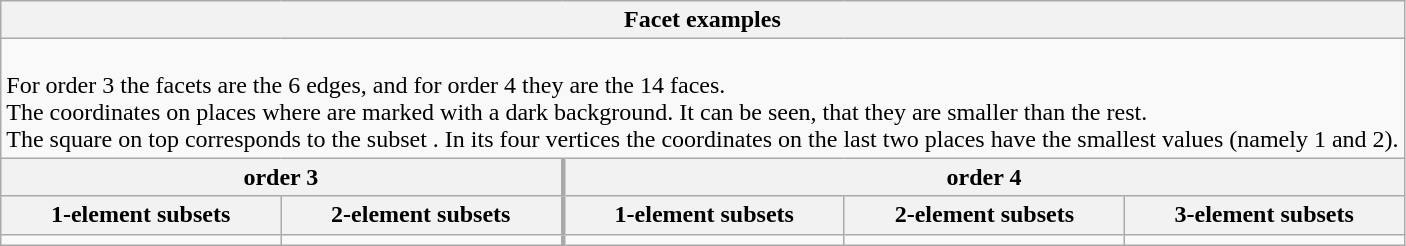<table class="wikitable collapsible collapsed">
<tr>
<th colspan="5">Facet examples</th>
</tr>
<tr>
<td colspan="5"><div><br>For order 3 the facets are the 6 edges, and for order 4 they are the 14 <abbr>faces</abbr>. <br>
The coordinates on places  where  are marked with a dark background. It can be seen, that they are smaller than the rest.<br>
The square on top corresponds to the subset . In its four vertices the coordinates on the last two places have the smallest values (namely 1 and 2).</div></td>
</tr>
<tr>
<th colspan="2" style="border-right: 3px solid #aaa;">order 3</th>
<th colspan="3">order 4</th>
</tr>
<tr>
<th>1-element subsets</th>
<th style="border-right: 3px solid #aaa;">2-element subsets</th>
<th>1-element subsets</th>
<th>2-element subsets</th>
<th>3-element subsets</th>
</tr>
<tr style="text-align: center;">
<td></td>
<td style="border-right: 3px solid #aaa;"></td>
<td></td>
<td></td>
<td></td>
</tr>
</table>
